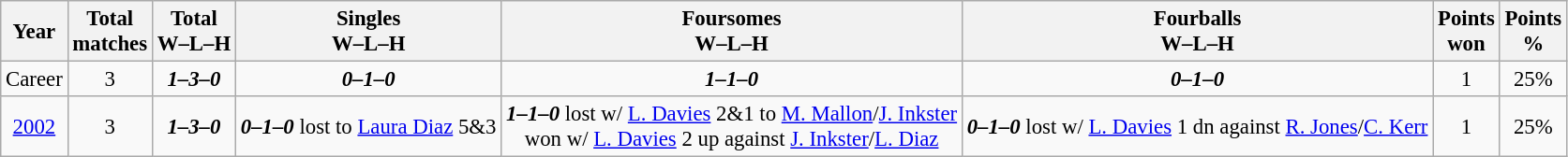<table class="wikitable" style="text-align:center; font-size: 95%;">
<tr>
<th>Year</th>
<th>Total<br>matches</th>
<th>Total<br>W–L–H</th>
<th>Singles<br>W–L–H</th>
<th>Foursomes<br>W–L–H</th>
<th>Fourballs<br>W–L–H</th>
<th>Points<br>won</th>
<th>Points<br>%</th>
</tr>
<tr>
<td>Career</td>
<td>3</td>
<td><strong><em>1–3–0</em></strong></td>
<td><strong><em>0–1–0</em></strong></td>
<td><strong><em>1–1–0</em></strong></td>
<td><strong><em>0–1–0</em></strong></td>
<td>1</td>
<td>25%</td>
</tr>
<tr>
<td><a href='#'>2002</a></td>
<td>3</td>
<td><strong><em>1–3–0</em></strong></td>
<td><strong><em>0–1–0</em></strong> lost to <a href='#'>Laura Diaz</a> 5&3</td>
<td><strong><em>1–1–0</em></strong> lost w/ <a href='#'>L. Davies</a> 2&1 to <a href='#'>M. Mallon</a>/<a href='#'>J. Inkster</a><br>won w/  <a href='#'>L. Davies</a> 2 up against <a href='#'>J. Inkster</a>/<a href='#'>L. Diaz</a></td>
<td><strong><em>0–1–0</em></strong> lost w/ <a href='#'>L. Davies</a> 1 dn against <a href='#'>R. Jones</a>/<a href='#'>C. Kerr</a></td>
<td>1</td>
<td>25%</td>
</tr>
</table>
